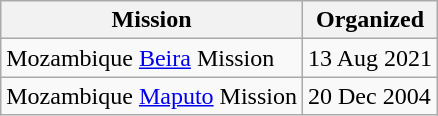<table class="wikitable">
<tr>
<th>Mission</th>
<th>Organized</th>
</tr>
<tr>
<td>Mozambique <a href='#'>Beira</a> Mission</td>
<td>13 Aug 2021</td>
</tr>
<tr>
<td>Mozambique <a href='#'>Maputo</a> Mission</td>
<td>20 Dec 2004</td>
</tr>
</table>
